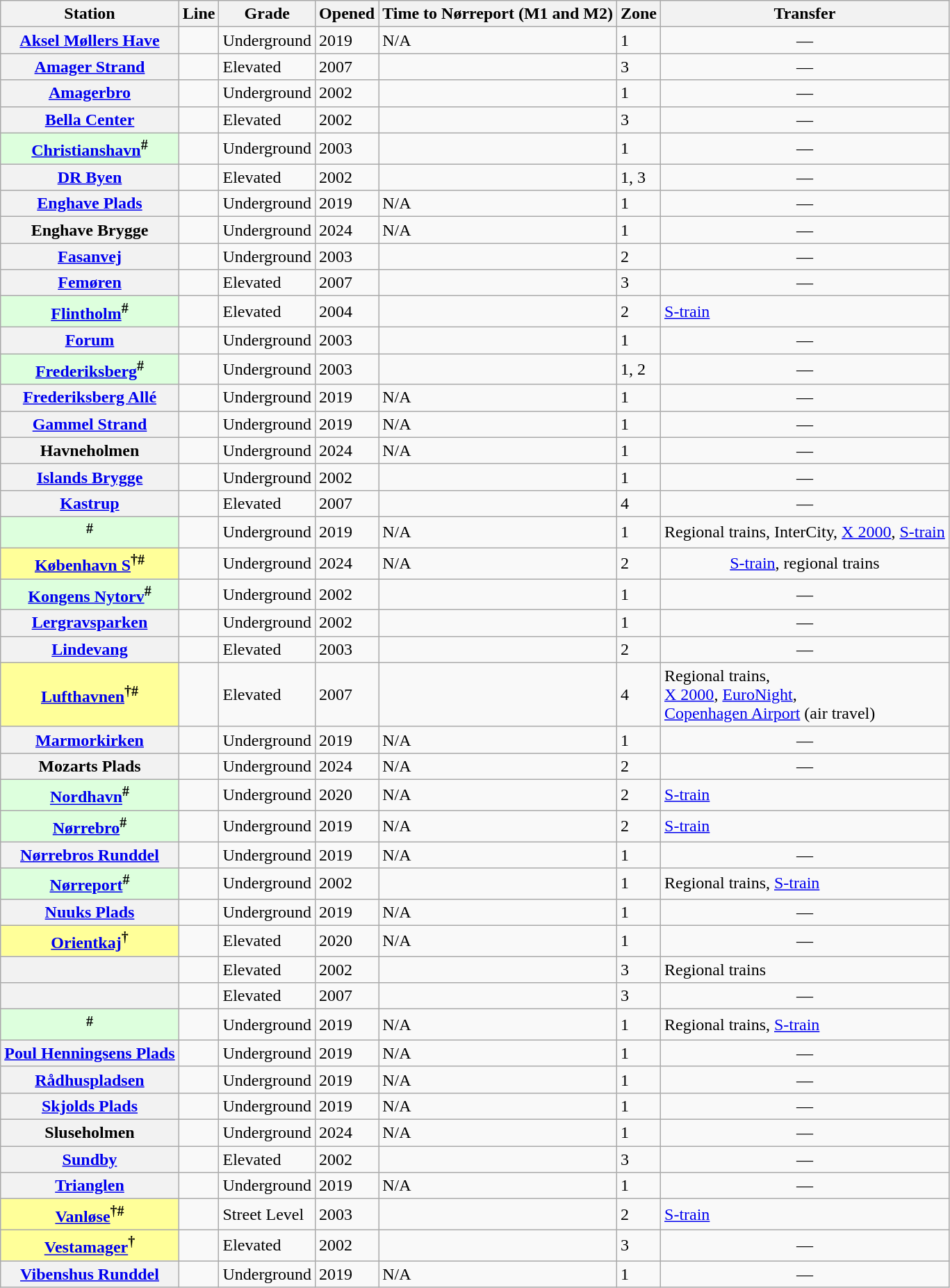<table class="wikitable plainrowheaders sortable">
<tr>
<th scope=col>Station</th>
<th scope=col>Line</th>
<th scope=col>Grade</th>
<th scope=col>Opened</th>
<th scope=col>Time to Nørreport (M1 and M2)</th>
<th scope=col>Zone</th>
<th scope=col>Transfer</th>
</tr>
<tr>
<th scope=row><a href='#'>Aksel Møllers Have</a></th>
<td></td>
<td>Underground</td>
<td>2019</td>
<td>N/A</td>
<td>1</td>
<td align=center>—</td>
</tr>
<tr>
<th scope=row><a href='#'>Amager Strand</a></th>
<td></td>
<td>Elevated</td>
<td>2007</td>
<td></td>
<td>3</td>
<td align=center>—</td>
</tr>
<tr>
<th scope=row><a href='#'>Amagerbro</a></th>
<td></td>
<td>Underground</td>
<td>2002</td>
<td></td>
<td>1</td>
<td align=center>—</td>
</tr>
<tr>
<th scope=row><a href='#'>Bella Center</a></th>
<td></td>
<td>Elevated</td>
<td>2002</td>
<td></td>
<td>3</td>
<td align=center>—</td>
</tr>
<tr>
<th scope=row style="background-color:#DDFFDD"><a href='#'>Christianshavn</a><sup>#</sup></th>
<td></td>
<td>Underground</td>
<td>2003</td>
<td></td>
<td>1</td>
<td align=center>—</td>
</tr>
<tr>
<th scope=row><a href='#'>DR Byen</a></th>
<td></td>
<td>Elevated</td>
<td>2002</td>
<td></td>
<td>1, 3</td>
<td align=center>—</td>
</tr>
<tr>
<th scope=row><a href='#'>Enghave Plads</a></th>
<td></td>
<td>Underground</td>
<td>2019</td>
<td>N/A</td>
<td>1</td>
<td align=center>—</td>
</tr>
<tr>
<th scope=row>Enghave Brygge</th>
<td></td>
<td>Underground</td>
<td>2024</td>
<td>N/A</td>
<td>1</td>
<td align="center">—</td>
</tr>
<tr>
<th scope=row><a href='#'>Fasanvej</a></th>
<td></td>
<td>Underground</td>
<td>2003</td>
<td></td>
<td>2</td>
<td align=center>—</td>
</tr>
<tr>
<th scope=row><a href='#'>Femøren</a></th>
<td></td>
<td>Elevated</td>
<td>2007</td>
<td></td>
<td>3</td>
<td align=center>—</td>
</tr>
<tr>
<th scope=row style="background-color:#DDFFDD"><a href='#'>Flintholm</a><sup>#</sup></th>
<td></td>
<td>Elevated</td>
<td>2004</td>
<td></td>
<td>2</td>
<td><a href='#'>S-train</a></td>
</tr>
<tr>
<th scope=row><a href='#'>Forum</a></th>
<td></td>
<td>Underground</td>
<td>2003</td>
<td></td>
<td>1</td>
<td align=center>—</td>
</tr>
<tr>
<th scope=row style="background-color:#DDFFDD"><a href='#'>Frederiksberg</a><sup>#</sup></th>
<td></td>
<td>Underground</td>
<td>2003</td>
<td></td>
<td>1, 2</td>
<td align=center>—</td>
</tr>
<tr>
<th scope=row><a href='#'>Frederiksberg Allé</a></th>
<td></td>
<td>Underground</td>
<td>2019</td>
<td>N/A</td>
<td>1</td>
<td align=center>—</td>
</tr>
<tr>
<th scope=row><a href='#'>Gammel Strand</a></th>
<td> </td>
<td>Underground</td>
<td>2019</td>
<td>N/A</td>
<td>1</td>
<td align="center">—</td>
</tr>
<tr>
<th scope=row>Havneholmen</th>
<td></td>
<td>Underground</td>
<td>2024</td>
<td>N/A</td>
<td>1</td>
<td align="center">—</td>
</tr>
<tr>
<th scope=row><a href='#'>Islands Brygge</a></th>
<td></td>
<td>Underground</td>
<td>2002</td>
<td></td>
<td>1</td>
<td align=center>—</td>
</tr>
<tr>
<th scope=row><a href='#'>Kastrup</a></th>
<td></td>
<td>Elevated</td>
<td>2007</td>
<td></td>
<td>4</td>
<td align=center>—</td>
</tr>
<tr>
<th scope=row style="background-color:#DDFFDD"><sup>#</sup></th>
<td> </td>
<td>Underground</td>
<td>2019</td>
<td>N/A</td>
<td>1</td>
<td>Regional trains, InterCity, <a href='#'>X 2000</a>, <a href='#'>S-train</a></td>
</tr>
<tr>
<th scope=row style="background-color:#FFFF99"><a href='#'>København S</a><sup>†#</sup></th>
<td></td>
<td>Underground</td>
<td>2024</td>
<td>N/A</td>
<td>2</td>
<td align="center"><a href='#'>S-train</a>, regional trains</td>
</tr>
<tr>
<th scope=row style="background-color:#DDFFDD"><a href='#'>Kongens Nytorv</a><sup>#</sup></th>
<td> </td>
<td>Underground</td>
<td>2002</td>
<td></td>
<td>1</td>
<td align=center>—</td>
</tr>
<tr>
<th scope=row><a href='#'>Lergravsparken</a></th>
<td></td>
<td>Underground</td>
<td>2002</td>
<td></td>
<td>1</td>
<td align=center>—</td>
</tr>
<tr>
<th scope=row><a href='#'>Lindevang</a></th>
<td></td>
<td>Elevated</td>
<td>2003</td>
<td></td>
<td>2</td>
<td align=center>—</td>
</tr>
<tr>
<th scope=row style="background-color:#FFFF99"><a href='#'>Lufthavnen</a><sup>†#</sup></th>
<td></td>
<td>Elevated</td>
<td>2007</td>
<td></td>
<td>4</td>
<td>Regional trains, <br><a href='#'>X 2000</a>, <a href='#'>EuroNight</a>,<br><a href='#'>Copenhagen Airport</a> (air travel)</td>
</tr>
<tr>
<th scope=row><a href='#'>Marmorkirken</a></th>
<td> </td>
<td>Underground</td>
<td>2019</td>
<td>N/A</td>
<td>1</td>
<td align="center">—</td>
</tr>
<tr>
<th scope=row>Mozarts Plads</th>
<td></td>
<td>Underground</td>
<td>2024</td>
<td>N/A</td>
<td>2</td>
<td align="center">—</td>
</tr>
<tr>
<th scope=row style="background-color:#DDFFDD"><a href='#'>Nordhavn</a><sup>#</sup></th>
<td></td>
<td>Underground</td>
<td>2020</td>
<td>N/A</td>
<td>2</td>
<td><a href='#'>S-train</a></td>
</tr>
<tr>
<th scope=row style="background-color:#DDFFDD"><a href='#'>Nørrebro</a><sup>#</sup></th>
<td></td>
<td>Underground</td>
<td>2019</td>
<td>N/A</td>
<td>2</td>
<td><a href='#'>S-train</a></td>
</tr>
<tr>
<th scope=row><a href='#'>Nørrebros Runddel</a></th>
<td></td>
<td>Underground</td>
<td>2019</td>
<td>N/A</td>
<td>1</td>
<td align=center>—</td>
</tr>
<tr>
<th scope=row style="background-color:#DDFFDD"><a href='#'>Nørreport</a><sup>#</sup></th>
<td></td>
<td>Underground</td>
<td>2002</td>
<td></td>
<td>1</td>
<td>Regional trains, <a href='#'>S-train</a></td>
</tr>
<tr>
<th scope=row><a href='#'>Nuuks Plads</a></th>
<td></td>
<td>Underground</td>
<td>2019</td>
<td>N/A</td>
<td>1</td>
<td align=center>—</td>
</tr>
<tr>
<th scope=row style="background-color:#FFFF99"><a href='#'>Orientkaj</a><sup>†</sup></th>
<td></td>
<td>Elevated</td>
<td>2020</td>
<td>N/A</td>
<td>1</td>
<td align="center">—</td>
</tr>
<tr>
<th scope=row></th>
<td></td>
<td>Elevated</td>
<td>2002</td>
<td></td>
<td>3</td>
<td>Regional trains</td>
</tr>
<tr>
<th scope=row></th>
<td></td>
<td>Elevated</td>
<td>2007</td>
<td></td>
<td>3</td>
<td align=center>—</td>
</tr>
<tr>
<th scope=row style="background-color:#DDFFDD"><sup>#</sup></th>
<td> </td>
<td>Underground</td>
<td>2019</td>
<td>N/A</td>
<td>1</td>
<td>Regional trains, <a href='#'>S-train</a></td>
</tr>
<tr>
<th scope=row><a href='#'>Poul Henningsens Plads</a></th>
<td></td>
<td>Underground</td>
<td>2019</td>
<td>N/A</td>
<td>1</td>
<td align=center>—</td>
</tr>
<tr>
<th scope=row><a href='#'>Rådhuspladsen</a></th>
<td> </td>
<td>Underground</td>
<td>2019</td>
<td>N/A</td>
<td>1</td>
<td align="center">—</td>
</tr>
<tr>
<th scope=row><a href='#'>Skjolds Plads</a></th>
<td></td>
<td>Underground</td>
<td>2019</td>
<td>N/A</td>
<td>1</td>
<td align=center>—</td>
</tr>
<tr>
<th scope=row>Sluseholmen</th>
<td></td>
<td>Underground</td>
<td>2024</td>
<td>N/A</td>
<td>1</td>
<td align="center">—</td>
</tr>
<tr>
<th scope=row><a href='#'>Sundby</a></th>
<td></td>
<td>Elevated</td>
<td>2002</td>
<td></td>
<td>3</td>
<td align=center>—</td>
</tr>
<tr>
<th scope=row><a href='#'>Trianglen</a></th>
<td></td>
<td>Underground</td>
<td>2019</td>
<td>N/A</td>
<td>1</td>
<td align=center>—</td>
</tr>
<tr>
<th scope=row style="background-color:#FFFF99"><a href='#'>Vanløse</a><sup>†#</sup></th>
<td></td>
<td>Street Level</td>
<td>2003</td>
<td></td>
<td>2</td>
<td><a href='#'>S-train</a></td>
</tr>
<tr>
<th scope=row style="background-color:#FFFF99"><a href='#'>Vestamager</a><sup>†</sup></th>
<td></td>
<td>Elevated</td>
<td>2002</td>
<td></td>
<td>3</td>
<td align=center>—</td>
</tr>
<tr>
<th scope=row><a href='#'>Vibenshus Runddel</a></th>
<td></td>
<td>Underground</td>
<td>2019</td>
<td>N/A</td>
<td>1</td>
<td align=center>—</td>
</tr>
</table>
